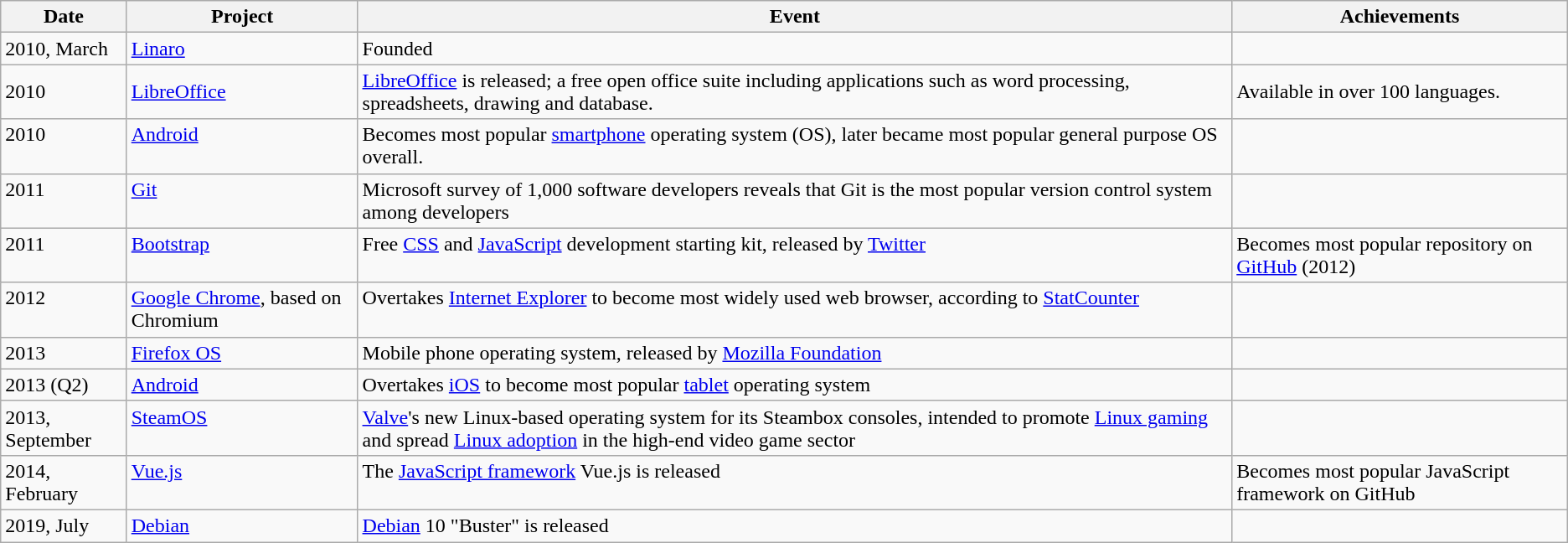<table class="wikitable sortable">
<tr>
<th>Date</th>
<th>Project</th>
<th class="unsortable">Event</th>
<th class="unsortable">Achievements</th>
</tr>
<tr valign="top">
<td>2010, March</td>
<td><a href='#'>Linaro</a></td>
<td>Founded</td>
<td></td>
</tr>
<tr>
<td>2010</td>
<td><a href='#'>LibreOffice</a></td>
<td><a href='#'>LibreOffice</a> is released; a free open office suite including applications such as word processing, spreadsheets, drawing and database.</td>
<td>Available in over 100 languages.</td>
</tr>
<tr valign="top">
<td>2010</td>
<td><a href='#'>Android</a></td>
<td>Becomes most popular <a href='#'>smartphone</a> operating system (OS), later became most popular general purpose OS overall.</td>
<td></td>
</tr>
<tr valign="top">
<td>2011</td>
<td><a href='#'>Git</a></td>
<td>Microsoft survey of 1,000 software developers reveals that Git is the most popular version control system among developers</td>
<td></td>
</tr>
<tr valign="top">
<td>2011</td>
<td><a href='#'>Bootstrap</a></td>
<td>Free <a href='#'>CSS</a> and <a href='#'>JavaScript</a> development starting kit, released by <a href='#'>Twitter</a></td>
<td>Becomes most popular repository on <a href='#'>GitHub</a> (2012)</td>
</tr>
<tr valign="top">
<td>2012</td>
<td><a href='#'>Google Chrome</a>, based on Chromium</td>
<td>Overtakes <a href='#'>Internet Explorer</a> to become most widely used web browser, according to <a href='#'>StatCounter</a></td>
<td></td>
</tr>
<tr valign="top">
<td>2013</td>
<td><a href='#'>Firefox OS</a></td>
<td>Mobile phone operating system, released by <a href='#'>Mozilla Foundation</a></td>
<td></td>
</tr>
<tr valign="top">
<td>2013 (Q2)</td>
<td><a href='#'>Android</a></td>
<td>Overtakes <a href='#'>iOS</a> to become most popular <a href='#'>tablet</a> operating system</td>
<td></td>
</tr>
<tr valign="top">
<td>2013, September</td>
<td><a href='#'>SteamOS</a></td>
<td><a href='#'>Valve</a>'s new Linux-based operating system for its Steambox consoles, intended to promote <a href='#'>Linux gaming</a> and spread <a href='#'>Linux adoption</a> in the high-end video game sector</td>
<td></td>
</tr>
<tr valign="top">
<td>2014, February</td>
<td><a href='#'>Vue.js</a></td>
<td>The <a href='#'>JavaScript framework</a> Vue.js is released</td>
<td>Becomes most popular JavaScript framework on GitHub</td>
</tr>
<tr valign="top">
<td>2019, July</td>
<td><a href='#'>Debian</a></td>
<td><a href='#'>Debian</a> 10 "Buster" is released</td>
<td></td>
</tr>
</table>
